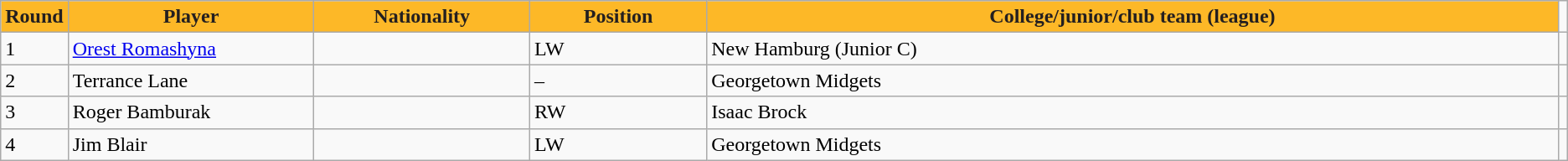<table class="wikitable">
<tr>
<th style="background:#fdb827; color:#231f20; width:2.75%;">Round</th>
<th style="background:#fdb827; color:#231f20; width:16.0%;">Player</th>
<th style="background:#fdb827; color:#231f20; width:14.0%;">Nationality</th>
<th style="background:#fdb827; color:#231f20; width:11.5%;">Position</th>
<th style="background:#fdb827; color:#231f20; width:100.0%;">College/junior/club team (league)</th>
</tr>
<tr>
<td>1</td>
<td><a href='#'>Orest Romashyna</a></td>
<td></td>
<td>LW</td>
<td>New Hamburg (Junior C)</td>
<td></td>
</tr>
<tr>
<td>2</td>
<td>Terrance Lane</td>
<td></td>
<td>–</td>
<td>Georgetown Midgets</td>
<td></td>
</tr>
<tr>
<td>3</td>
<td>Roger Bamburak</td>
<td></td>
<td>RW</td>
<td>Isaac Brock</td>
<td></td>
</tr>
<tr>
<td>4</td>
<td>Jim Blair</td>
<td></td>
<td>LW</td>
<td>Georgetown Midgets</td>
<td></td>
</tr>
</table>
